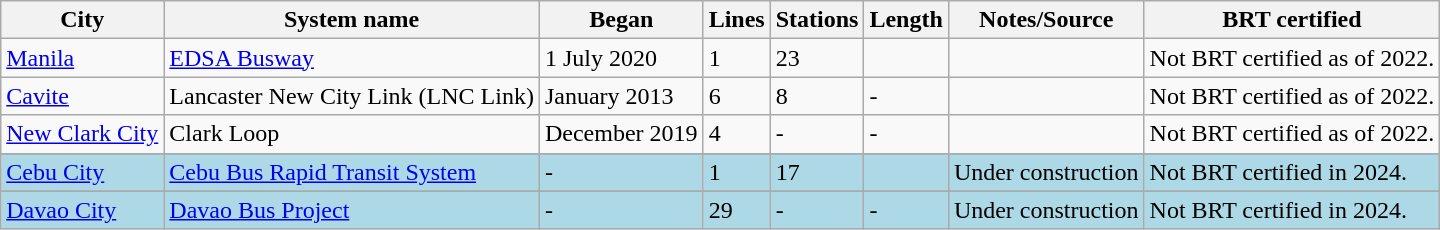<table class="wikitable">
<tr>
<th>City</th>
<th>System name</th>
<th>Began</th>
<th>Lines</th>
<th>Stations</th>
<th>Length</th>
<th>Notes/Source</th>
<th>BRT certified</th>
</tr>
<tr>
<td><a href='#'>Manila</a></td>
<td><a href='#'>EDSA Busway</a></td>
<td>1 July 2020</td>
<td>1</td>
<td>23</td>
<td></td>
<td></td>
<td>Not BRT certified as of 2022.</td>
</tr>
<tr>
<td><a href='#'>Cavite</a></td>
<td>Lancaster New City Link (LNC Link)</td>
<td>January 2013</td>
<td>6</td>
<td>8</td>
<td>-</td>
<td></td>
<td>Not BRT certified as of 2022.</td>
</tr>
<tr>
<td><a href='#'>New Clark City</a></td>
<td>Clark Loop</td>
<td>December 2019</td>
<td>4</td>
<td>-</td>
<td>-</td>
<td></td>
<td>Not BRT certified as of 2022.</td>
</tr>
<tr>
</tr>
<tr style="background:lightblue;">
<td><a href='#'>Cebu City</a></td>
<td><a href='#'>Cebu Bus Rapid Transit System</a></td>
<td>-</td>
<td>1</td>
<td>17</td>
<td></td>
<td>Under construction</td>
<td>Not BRT certified in 2024.</td>
</tr>
<tr>
</tr>
<tr style="background:lightblue;">
<td><a href='#'>Davao City</a></td>
<td><a href='#'>Davao Bus Project</a></td>
<td>-</td>
<td>29</td>
<td>-</td>
<td>-</td>
<td>Under construction</td>
<td>Not BRT certified in 2024.</td>
</tr>
</table>
